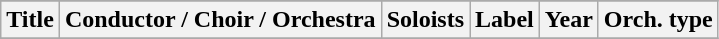<table class="wikitable sortable plainrowheaders" style="margin-right: 0;">
<tr>
</tr>
<tr>
<th scope="col">Title</th>
<th scope="col">Conductor / Choir / Orchestra</th>
<th scope="col">Soloists</th>
<th scope="col">Label</th>
<th scope="col">Year</th>
<th scope="col">Orch. type</th>
</tr>
<tr>
</tr>
</table>
